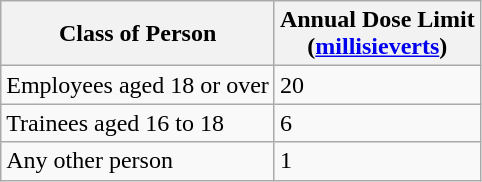<table class="wikitable" border="1">
<tr>
<th>Class of Person</th>
<th>Annual Dose Limit<br>(<a href='#'>millisieverts</a>)</th>
</tr>
<tr>
<td>Employees aged 18 or over</td>
<td> 20</td>
</tr>
<tr>
<td>Trainees aged 16 to 18</td>
<td> 6</td>
</tr>
<tr>
<td>Any other person</td>
<td> 1</td>
</tr>
</table>
